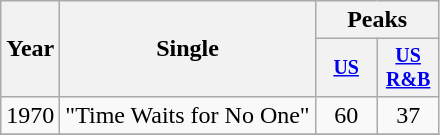<table class="wikitable" style="text-align:center;">
<tr>
<th rowspan="2">Year</th>
<th rowspan="2">Single</th>
<th colspan="2">Peaks</th>
</tr>
<tr style="font-size:smaller;">
<th width="35"><a href='#'>US</a><br></th>
<th width="35"><a href='#'>US<br>R&B</a><br></th>
</tr>
<tr>
<td rowspan="1">1970</td>
<td align="left">"Time Waits for No One"</td>
<td>60</td>
<td>37</td>
</tr>
<tr>
</tr>
</table>
